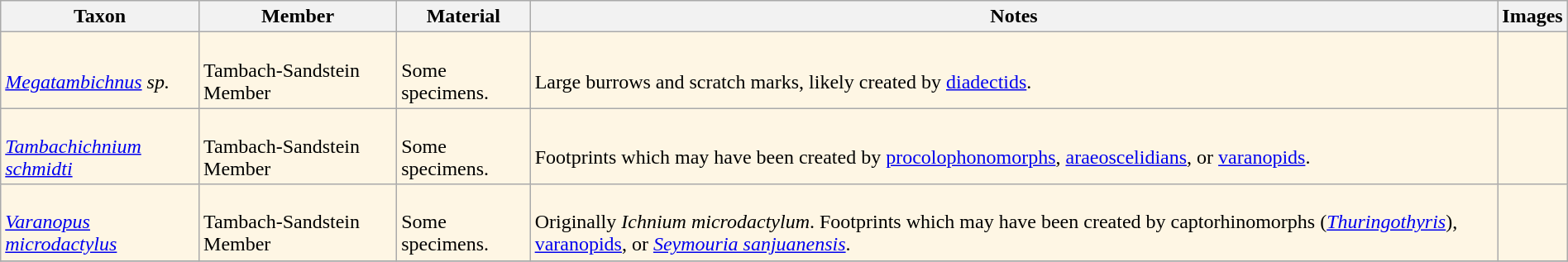<table class="wikitable sortable" align="center" width="100%">
<tr>
<th>Taxon</th>
<th>Member</th>
<th class="unsortable">Material</th>
<th class="unsortable">Notes</th>
<th class="unsortable">Images</th>
</tr>
<tr>
<td style="background:#FEF6E4;"><br><em><a href='#'>Megatambichnus</a> sp.</em></td>
<td style="background:#FEF6E4;"><br>Tambach-Sandstein Member</td>
<td style="background:#FEF6E4;"><br>Some specimens.</td>
<td style="background:#FEF6E4;"><br>Large burrows and scratch marks, likely created by <a href='#'>diadectids</a>.</td>
<td style="background:#FEF6E4;"></td>
</tr>
<tr>
<td style="background:#FEF6E4;"><br><em><a href='#'>Tambachichnium schmidti</a></em></td>
<td style="background:#FEF6E4;"><br>Tambach-Sandstein Member</td>
<td style="background:#FEF6E4;"><br>Some specimens.</td>
<td style="background:#FEF6E4;"><br>Footprints which may have been created by <a href='#'>procolophonomorphs</a>, <a href='#'>araeoscelidians</a>, or <a href='#'>varanopids</a>.</td>
<td style="background:#FEF6E4;"></td>
</tr>
<tr>
<td style="background:#FEF6E4;"><br><em><a href='#'>Varanopus microdactylus</a></em></td>
<td style="background:#FEF6E4;"><br>Tambach-Sandstein Member</td>
<td style="background:#FEF6E4;"><br>Some specimens.</td>
<td style="background:#FEF6E4;"><br>Originally <em>Ichnium microdactylum</em>. Footprints which may have been created by captorhinomorphs (<em><a href='#'>Thuringothyris</a></em>), <a href='#'>varanopids</a>, or <em><a href='#'>Seymouria sanjuanensis</a></em>.</td>
<td style="background:#FEF6E4;"></td>
</tr>
<tr>
</tr>
</table>
